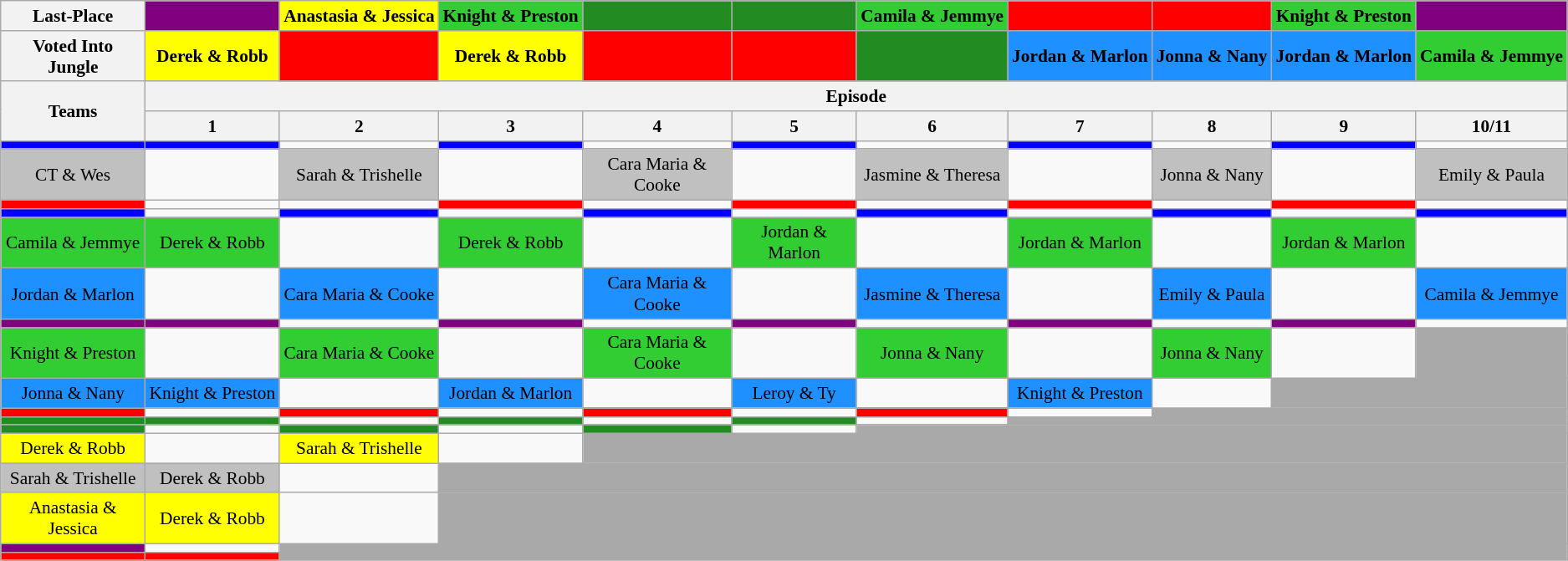<table class="wikitable" style="text-align:center; font-size:89%">
<tr>
<th nowrap>Last-Place</th>
<td bgcolor="purple" nowrap><strong></strong></td>
<td bgcolor="yellow" nowrap><strong>Anastasia & Jessica</strong></td>
<td bgcolor="limegreen" nowrap><strong>Knight & Preston</strong></td>
<td bgcolor="forestgreen" nowrap><strong></strong></td>
<td bgcolor="forestgreen" nowrap><strong></strong></td>
<td bgcolor="limegreen" nowrap><strong>Camila & Jemmye</strong></td>
<td bgcolor="red" nowrap><strong></strong></td>
<td bgcolor="red" nowrap><strong></strong></td>
<td bgcolor="limegreen" nowrap><strong>Knight & Preston</strong></td>
<td bgcolor="purple" nowrap><strong></strong></td>
</tr>
<tr>
<th nowrap>Voted Into<br>Jungle</th>
<td bgcolor="yellow" nowrap><strong>Derek & Robb</strong><br></td>
<td bgcolor="red" nowrap><strong></strong><br></td>
<td bgcolor="yellow" nowrap><strong>Derek & Robb</strong><br></td>
<td bgcolor="red" nowrap><strong></strong><br></td>
<td bgcolor="red" nowrap><strong></strong><br></td>
<td bgcolor="forestgreen" nowrap><strong></strong><br></td>
<td bgcolor="dodgerblue" nowrap><strong>Jordan & Marlon</strong><br></td>
<td bgcolor="dodgerblue" nowrap><strong>Jonna & Nany</strong><br></td>
<td bgcolor="dodgerblue" nowrap><strong>Jordan & Marlon</strong><br></td>
<td bgcolor="limegreen" nowrap><strong>Camila & Jemmye</strong><br></td>
</tr>
<tr>
<th rowspan=2>Teams</th>
<th colspan=16>Episode</th>
</tr>
<tr>
<th>1</th>
<th>2</th>
<th>3</th>
<th>4</th>
<th>5</th>
<th>6</th>
<th>7</th>
<th>8</th>
<th>9</th>
<th>10/11</th>
</tr>
<tr>
<td bgcolor="blue"></td>
<td bgcolor="blue"></td>
<td></td>
<td bgcolor="blue"></td>
<td></td>
<td bgcolor="blue" nowrap></td>
<td></td>
<td bgcolor="blue"></td>
<td></td>
<td bgcolor="blue"></td>
<td></td>
</tr>
<tr>
<td bgcolor="silver">CT & Wes</td>
<td></td>
<td bgcolor="silver">Sarah & Trishelle</td>
<td></td>
<td bgcolor="silver">Cara Maria & Cooke</td>
<td></td>
<td bgcolor="silver">Jasmine & Theresa</td>
<td></td>
<td bgcolor="silver">Jonna & Nany</td>
<td></td>
<td bgcolor="silver">Emily & Paula</td>
</tr>
<tr>
<td bgcolor="red" nowrap></td>
<td></td>
<td></td>
<td bgcolor="red" nowrap></td>
<td></td>
<td bgcolor="red"></td>
<td></td>
<td bgcolor="red"></td>
<td></td>
<td bgcolor="red"></td>
<td></td>
</tr>
<tr>
<td bgcolor="blue"></td>
<td></td>
<td bgcolor="blue"></td>
<td></td>
<td bgcolor="blue"></td>
<td></td>
<td bgcolor="blue"></td>
<td></td>
<td bgcolor="blue"></td>
<td></td>
<td bgcolor="blue"></td>
</tr>
<tr>
<td bgcolor="limegreen">Camila & Jemmye</td>
<td bgcolor="limegreen">Derek & Robb</td>
<td></td>
<td bgcolor="limegreen">Derek & Robb</td>
<td></td>
<td bgcolor="limegreen">Jordan & Marlon</td>
<td></td>
<td bgcolor="limegreen">Jordan & Marlon</td>
<td></td>
<td bgcolor="limegreen">Jordan & Marlon</td>
<td></td>
</tr>
<tr>
<td bgcolor="dodgerblue">Jordan & Marlon</td>
<td></td>
<td bgcolor="dodgerblue">Cara Maria & Cooke</td>
<td></td>
<td bgcolor="dodgerblue">Cara Maria & Cooke</td>
<td></td>
<td bgcolor="dodgerblue">Jasmine & Theresa</td>
<td></td>
<td bgcolor="dodgerblue">Emily & Paula</td>
<td></td>
<td bgcolor="dodgerblue">Camila & Jemmye</td>
</tr>
<tr>
<td bgcolor="purple"></td>
<td bgcolor="purple"></td>
<td></td>
<td bgcolor="purple"></td>
<td></td>
<td bgcolor="purple"></td>
<td></td>
<td bgcolor="purple"></td>
<td></td>
<td bgcolor="purple"></td>
<td></td>
</tr>
<tr>
<td bgcolor="limegreen">Knight & Preston</td>
<td></td>
<td bgcolor="limegreen">Cara Maria & Cooke</td>
<td></td>
<td bgcolor="limegreen">Cara Maria & Cooke</td>
<td></td>
<td bgcolor="limegreen">Jonna & Nany</td>
<td></td>
<td bgcolor="limegreen">Jonna & Nany</td>
<td></td>
<td bgcolor="darkgray"></td>
</tr>
<tr>
<td bgcolor="dodgerblue">Jonna & Nany</td>
<td bgcolor="dodgerblue" nowrap>Knight & Preston</td>
<td></td>
<td bgcolor="dodgerblue">Jordan & Marlon</td>
<td></td>
<td bgcolor="dodgerblue">Leroy & Ty</td>
<td></td>
<td bgcolor="dodgerblue">Knight & Preston</td>
<td></td>
<td bgcolor="darkgray" colspan=2></td>
</tr>
<tr>
<td bgcolor="red"></td>
<td></td>
<td bgcolor="red"></td>
<td></td>
<td bgcolor="red"></td>
<td></td>
<td bgcolor="red"></td>
<td></td>
<td bgcolor="darkgray" colspan=3></td>
</tr>
<tr>
<td bgcolor="forestgreen"></td>
<td bgcolor="forestgreen"></td>
<td></td>
<td bgcolor="forestgreen"></td>
<td></td>
<td bgcolor="forestgreen"></td>
<td></td>
<td bgcolor="darkgray" colspan=4></td>
</tr>
<tr>
<td bgcolor="forestgreen"></td>
<td></td>
<td bgcolor="forestgreen"></td>
<td></td>
<td bgcolor="forestgreen"></td>
<td></td>
<td bgcolor="darkgray" colspan=5></td>
</tr>
<tr>
<td bgcolor="yellow">Derek & Robb</td>
<td></td>
<td bgcolor="yellow">Sarah & Trishelle</td>
<td></td>
<td bgcolor="darkgray" colspan=7></td>
</tr>
<tr>
<td bgcolor="silver">Sarah & Trishelle</td>
<td bgcolor="silver">Derek & Robb</td>
<td></td>
<td bgcolor="darkgray" colspan=8></td>
</tr>
<tr>
<td bgcolor="yellow">Anastasia & Jessica</td>
<td bgcolor="yellow">Derek & Robb</td>
<td></td>
<td bgcolor="darkgray" colspan=8></td>
</tr>
<tr>
<td bgcolor="purple"></td>
<td></td>
<td bgcolor="darkgray" colspan=9></td>
</tr>
<tr>
<td bgcolor="red"></td>
<td bgcolor="red"></td>
<td bgcolor="darkgray" colspan=9></td>
</tr>
</table>
